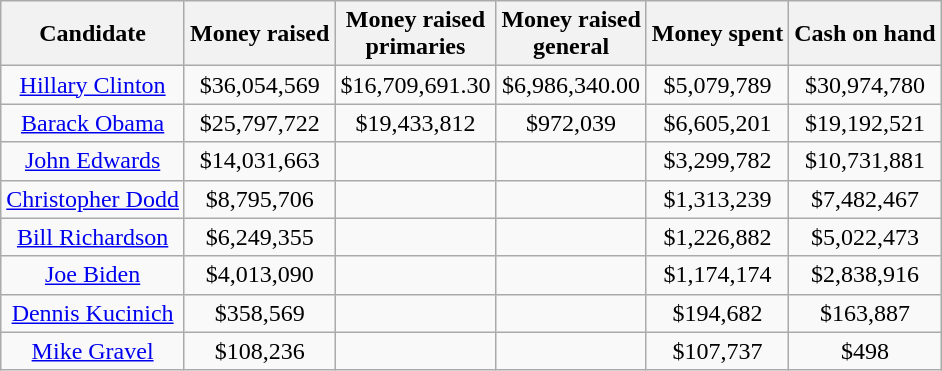<table class="wikitable" style="text-align:center">
<tr>
<th>Candidate</th>
<th>Money raised</th>
<th>Money raised<br>primaries</th>
<th>Money raised<br>general</th>
<th>Money spent</th>
<th>Cash on hand</th>
</tr>
<tr>
<td><a href='#'>Hillary Clinton</a></td>
<td>$36,054,569</td>
<td>$16,709,691.30</td>
<td>$6,986,340.00</td>
<td>$5,079,789</td>
<td>$30,974,780</td>
</tr>
<tr>
<td><a href='#'>Barack Obama</a></td>
<td>$25,797,722</td>
<td>$19,433,812</td>
<td>$972,039</td>
<td>$6,605,201</td>
<td>$19,192,521</td>
</tr>
<tr>
<td><a href='#'>John Edwards</a></td>
<td>$14,031,663</td>
<td></td>
<td></td>
<td>$3,299,782</td>
<td>$10,731,881</td>
</tr>
<tr>
<td><a href='#'>Christopher Dodd</a></td>
<td>$8,795,706</td>
<td></td>
<td></td>
<td>$1,313,239</td>
<td>$7,482,467</td>
</tr>
<tr>
<td><a href='#'>Bill Richardson</a></td>
<td>$6,249,355</td>
<td></td>
<td></td>
<td>$1,226,882</td>
<td>$5,022,473</td>
</tr>
<tr>
<td><a href='#'>Joe Biden</a></td>
<td>$4,013,090</td>
<td></td>
<td></td>
<td>$1,174,174</td>
<td>$2,838,916</td>
</tr>
<tr>
<td><a href='#'>Dennis Kucinich</a></td>
<td>$358,569</td>
<td></td>
<td></td>
<td>$194,682</td>
<td>$163,887</td>
</tr>
<tr>
<td><a href='#'>Mike Gravel</a></td>
<td>$108,236</td>
<td></td>
<td></td>
<td>$107,737</td>
<td>$498</td>
</tr>
</table>
